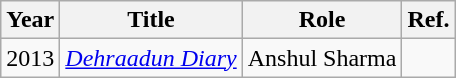<table class="wikitable sortable plainrowheaders">
<tr>
<th>Year</th>
<th>Title</th>
<th>Role</th>
<th>Ref.</th>
</tr>
<tr>
<td>2013</td>
<td><em><a href='#'>Dehraadun Diary</a></em></td>
<td>Anshul Sharma</td>
<td></td>
</tr>
</table>
